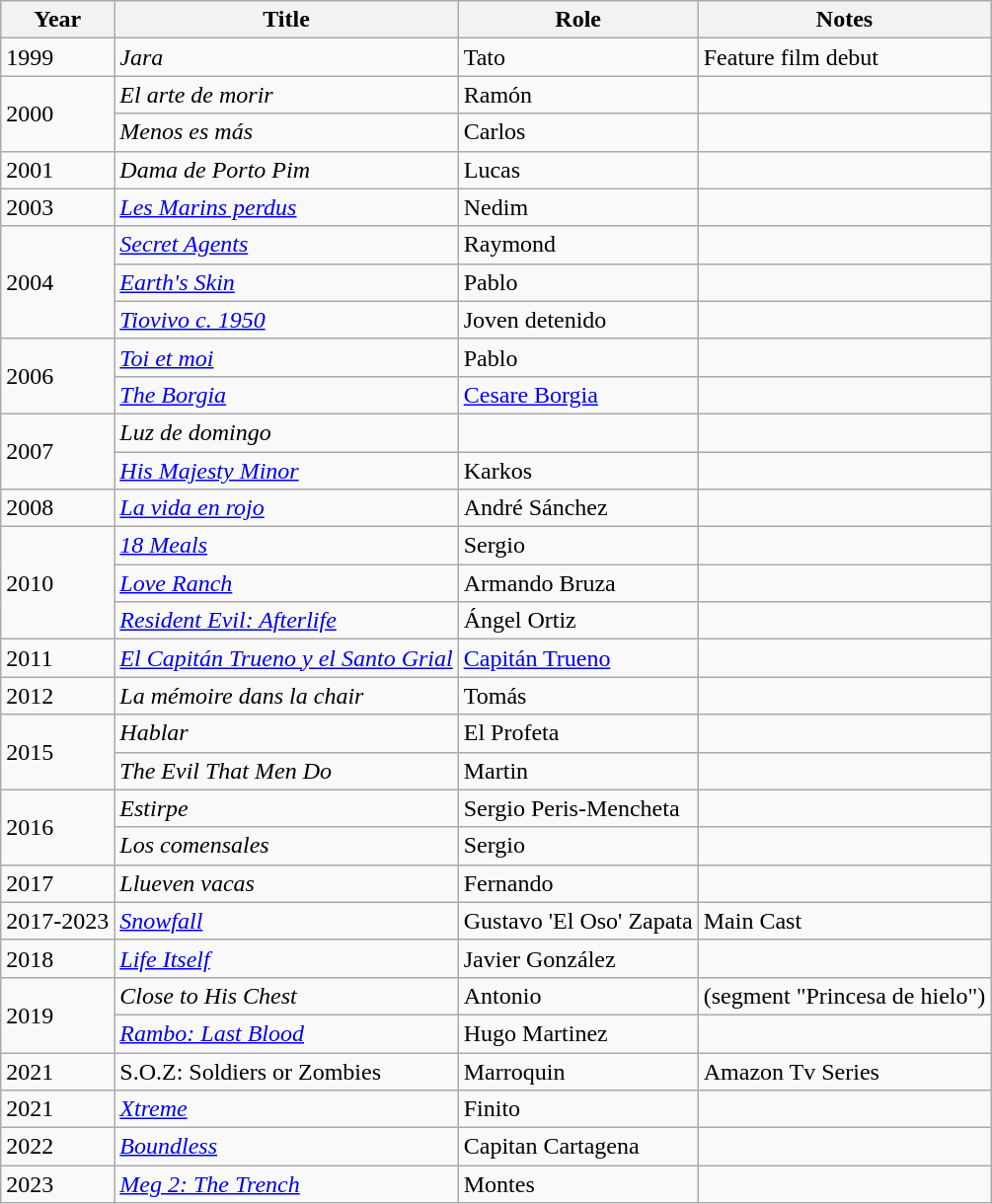<table class="wikitable sortable">
<tr>
<th>Year</th>
<th>Title</th>
<th>Role</th>
<th class="unsortable">Notes</th>
</tr>
<tr>
<td>1999</td>
<td><em>Jara</em></td>
<td>Tato</td>
<td>Feature film debut</td>
</tr>
<tr>
<td rowspan = "2">2000</td>
<td><em>El arte de morir</em></td>
<td>Ramón</td>
<td></td>
</tr>
<tr>
<td><em>Menos es más</em></td>
<td>Carlos</td>
<td></td>
</tr>
<tr>
<td>2001</td>
<td><em>Dama de Porto Pim</em></td>
<td>Lucas</td>
<td></td>
</tr>
<tr>
<td>2003</td>
<td><em><a href='#'>Les Marins perdus</a></em></td>
<td>Nedim</td>
<td></td>
</tr>
<tr>
<td rowspan=3>2004</td>
<td><em><a href='#'>Secret Agents</a></em></td>
<td>Raymond</td>
<td></td>
</tr>
<tr>
<td><em><a href='#'>Earth's Skin</a></em></td>
<td>Pablo</td>
<td></td>
</tr>
<tr>
<td><em><a href='#'>Tiovivo c. 1950</a></em></td>
<td>Joven detenido</td>
<td></td>
</tr>
<tr>
<td rowspan=2>2006</td>
<td><em><a href='#'>Toi et moi</a></em></td>
<td>Pablo</td>
<td></td>
</tr>
<tr>
<td><em><a href='#'>The Borgia</a></em></td>
<td><a href='#'>Cesare Borgia</a></td>
<td></td>
</tr>
<tr>
<td rowspan=2>2007</td>
<td><em>Luz de domingo</em></td>
<td></td>
<td></td>
</tr>
<tr>
<td><em><a href='#'>His Majesty Minor</a></em></td>
<td>Karkos</td>
<td></td>
</tr>
<tr>
<td>2008</td>
<td><em><a href='#'>La vida en rojo</a></em></td>
<td>André Sánchez</td>
<td></td>
</tr>
<tr>
<td rowspan=3>2010</td>
<td><em><a href='#'>18 Meals</a></em></td>
<td>Sergio</td>
<td></td>
</tr>
<tr>
<td><em><a href='#'>Love Ranch</a></em></td>
<td>Armando Bruza</td>
<td></td>
</tr>
<tr>
<td><em><a href='#'>Resident Evil: Afterlife</a></em></td>
<td>Ángel Ortiz</td>
<td></td>
</tr>
<tr>
<td>2011</td>
<td><em><a href='#'>El Capitán Trueno y el Santo Grial</a></em></td>
<td><a href='#'>Capitán Trueno</a></td>
<td></td>
</tr>
<tr>
<td>2012</td>
<td><em>La mémoire dans la chair</em></td>
<td>Tomás</td>
<td></td>
</tr>
<tr>
<td rowspan=2>2015</td>
<td><em>Hablar</em></td>
<td>El Profeta</td>
<td></td>
</tr>
<tr>
<td><em>The Evil That Men Do</em></td>
<td>Martin</td>
<td></td>
</tr>
<tr>
<td rowspan=2>2016</td>
<td><em>Estirpe</em></td>
<td>Sergio Peris-Mencheta</td>
<td></td>
</tr>
<tr>
<td><em>Los comensales</em></td>
<td>Sergio</td>
<td></td>
</tr>
<tr>
<td>2017</td>
<td><em>Llueven vacas</em></td>
<td>Fernando</td>
<td></td>
</tr>
<tr>
<td>2017-2023</td>
<td><em><a href='#'>Snowfall</a></em></td>
<td>Gustavo 'El Oso' Zapata</td>
<td>Main Cast</td>
</tr>
<tr>
<td>2018</td>
<td><em><a href='#'>Life Itself</a></em></td>
<td>Javier González</td>
<td></td>
</tr>
<tr>
<td rowspan=2>2019</td>
<td><em>Close to His Chest</em></td>
<td>Antonio</td>
<td>(segment "Princesa de hielo")</td>
</tr>
<tr>
<td><em><a href='#'>Rambo: Last Blood</a></em></td>
<td>Hugo Martinez</td>
<td></td>
</tr>
<tr>
<td>2021</td>
<td>S.O.Z: Soldiers or Zombies</td>
<td>Marroquin</td>
<td>Amazon Tv Series</td>
</tr>
<tr>
<td>2021</td>
<td><em><a href='#'>Xtreme</a></em></td>
<td>Finito</td>
<td></td>
</tr>
<tr>
<td>2022</td>
<td><em><a href='#'>Boundless</a></em></td>
<td>Capitan Cartagena</td>
<td></td>
</tr>
<tr>
<td>2023</td>
<td><em><a href='#'>Meg 2: The Trench</a></em></td>
<td>Montes</td>
<td></td>
</tr>
</table>
